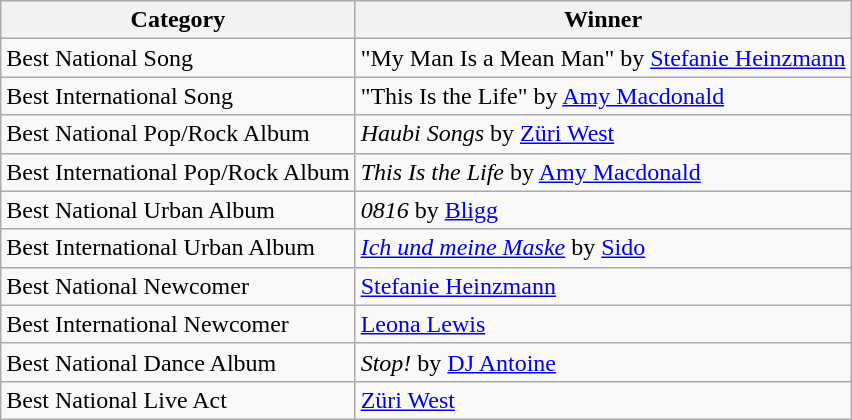<table class="wikitable zebra">
<tr>
<th>Category</th>
<th>Winner</th>
</tr>
<tr>
<td>Best National Song</td>
<td>"My Man Is a Mean Man" by <a href='#'>Stefanie Heinzmann</a></td>
</tr>
<tr>
<td>Best International Song</td>
<td>"This Is the Life" by <a href='#'>Amy Macdonald</a></td>
</tr>
<tr>
<td>Best National Pop/Rock Album</td>
<td><em>Haubi Songs</em> by <a href='#'>Züri West</a></td>
</tr>
<tr>
<td>Best International Pop/Rock Album</td>
<td><em>This Is the Life</em> by <a href='#'>Amy Macdonald</a></td>
</tr>
<tr>
<td>Best National Urban Album</td>
<td><em>0816</em> by <a href='#'>Bligg</a></td>
</tr>
<tr>
<td>Best International Urban Album</td>
<td><em><a href='#'>Ich und meine Maske</a></em> by <a href='#'>Sido</a></td>
</tr>
<tr>
<td>Best National Newcomer</td>
<td><a href='#'>Stefanie Heinzmann</a></td>
</tr>
<tr>
<td>Best International Newcomer</td>
<td><a href='#'>Leona Lewis</a></td>
</tr>
<tr>
<td>Best National Dance Album</td>
<td><em>Stop!</em> by <a href='#'>DJ Antoine</a></td>
</tr>
<tr>
<td>Best National Live Act</td>
<td><a href='#'>Züri West</a></td>
</tr>
</table>
